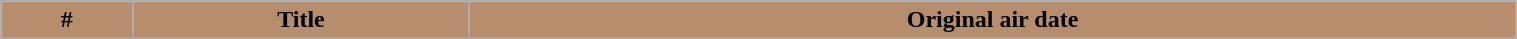<table class="wikitable plainrowheaders" style="width:80%;">
<tr>
<th style="background-color: #B68E6D; color: #000000;">#</th>
<th style="background-color: #B68E6D; color: #000000;">Title</th>
<th style="background-color: #B68E6D; color: #000000;">Original air date</th>
</tr>
<tr>
</tr>
</table>
